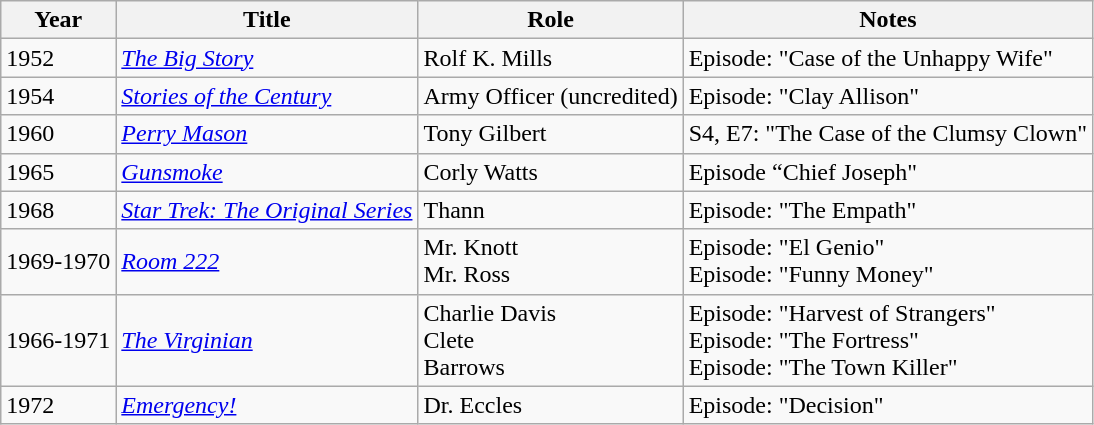<table class="wikitable sortable">
<tr>
<th>Year</th>
<th>Title</th>
<th>Role</th>
<th class="wikitable unsortable">Notes</th>
</tr>
<tr>
<td>1952</td>
<td><em><a href='#'>The Big Story</a></em></td>
<td>Rolf K. Mills</td>
<td>Episode: "Case of the Unhappy Wife"</td>
</tr>
<tr>
<td>1954</td>
<td><em><a href='#'>Stories of the Century</a></em></td>
<td>Army Officer (uncredited)</td>
<td>Episode: "Clay Allison"</td>
</tr>
<tr>
<td>1960</td>
<td><em><a href='#'>Perry Mason</a></em></td>
<td>Tony Gilbert</td>
<td>S4, E7: "The Case of the Clumsy Clown"</td>
</tr>
<tr>
<td>1965</td>
<td><em><a href='#'>Gunsmoke</a></em></td>
<td>Corly Watts</td>
<td>Episode “Chief Joseph"</td>
</tr>
<tr>
<td>1968</td>
<td><em><a href='#'>Star Trek: The Original Series</a></em></td>
<td>Thann</td>
<td>Episode: "The Empath"</td>
</tr>
<tr>
<td>1969-1970</td>
<td><em><a href='#'>Room 222</a></em></td>
<td>Mr. Knott<br>Mr. Ross</td>
<td>Episode: "El Genio"<br>Episode: "Funny Money"</td>
</tr>
<tr>
<td>1966-1971</td>
<td><em><a href='#'>The Virginian</a></em></td>
<td>Charlie Davis<br>Clete<br>Barrows</td>
<td>Episode: "Harvest of Strangers"<br>Episode: "The Fortress"<br>Episode: "The Town Killer"</td>
</tr>
<tr>
<td>1972</td>
<td><em><a href='#'>Emergency!</a></em></td>
<td>Dr. Eccles</td>
<td>Episode: "Decision"</td>
</tr>
</table>
